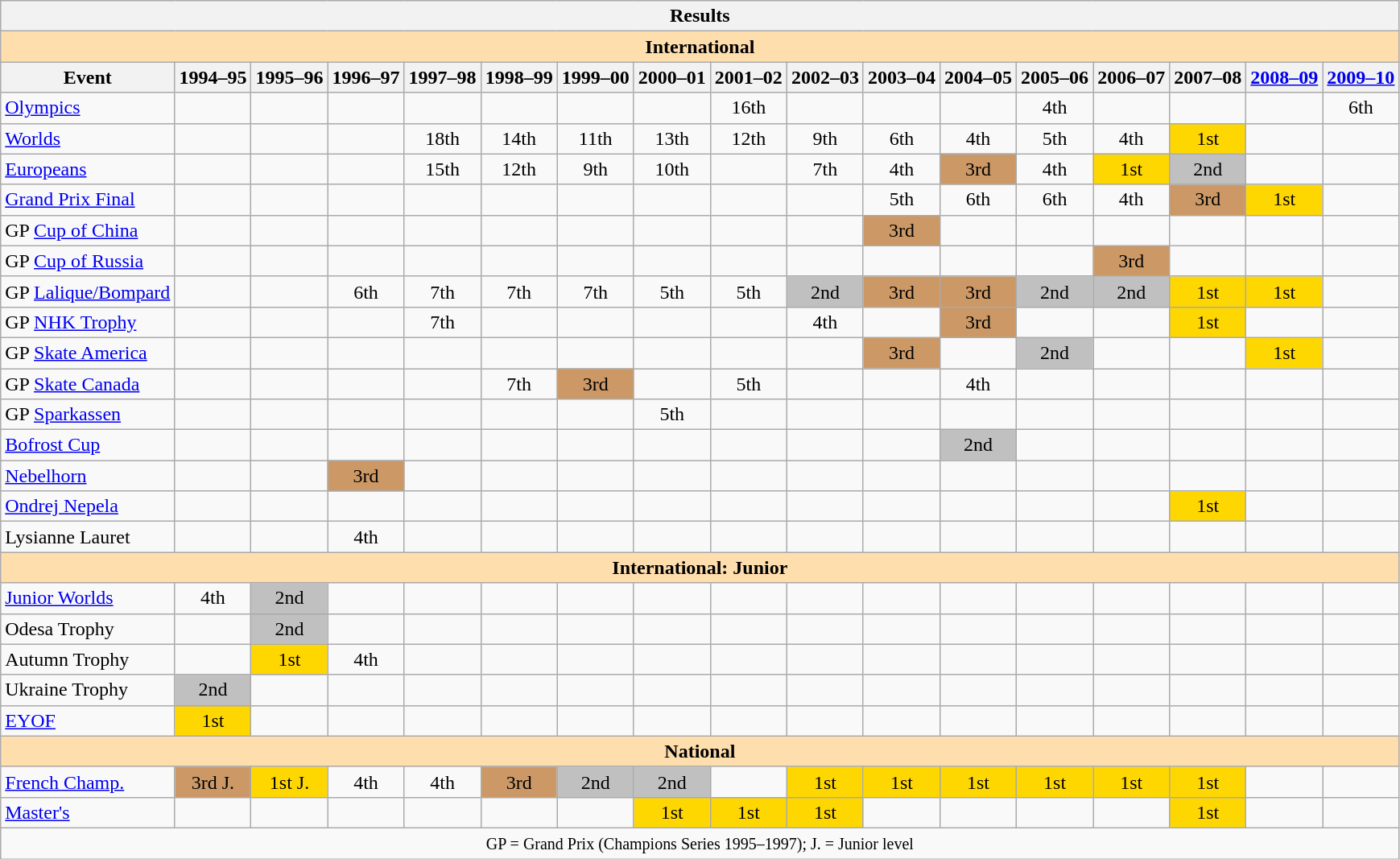<table class="wikitable" style="text-align:center">
<tr>
<th colspan=17 align=center>Results</th>
</tr>
<tr>
<th style="background-color: #ffdead; " colspan=17 align=center>International</th>
</tr>
<tr>
<th>Event</th>
<th>1994–95</th>
<th>1995–96</th>
<th>1996–97</th>
<th>1997–98</th>
<th>1998–99</th>
<th>1999–00</th>
<th>2000–01</th>
<th>2001–02</th>
<th>2002–03</th>
<th>2003–04</th>
<th>2004–05</th>
<th>2005–06</th>
<th>2006–07</th>
<th>2007–08</th>
<th><a href='#'>2008–09</a></th>
<th><a href='#'>2009–10</a></th>
</tr>
<tr>
<td align=left><a href='#'>Olympics</a></td>
<td></td>
<td></td>
<td></td>
<td></td>
<td></td>
<td></td>
<td></td>
<td>16th</td>
<td></td>
<td></td>
<td></td>
<td>4th</td>
<td></td>
<td></td>
<td></td>
<td>6th</td>
</tr>
<tr>
<td align=left><a href='#'>Worlds</a></td>
<td></td>
<td></td>
<td></td>
<td>18th</td>
<td>14th</td>
<td>11th</td>
<td>13th</td>
<td>12th</td>
<td>9th</td>
<td>6th</td>
<td>4th</td>
<td>5th</td>
<td>4th</td>
<td bgcolor=gold>1st</td>
<td></td>
<td></td>
</tr>
<tr>
<td align=left><a href='#'>Europeans</a></td>
<td></td>
<td></td>
<td></td>
<td>15th</td>
<td>12th</td>
<td>9th</td>
<td>10th</td>
<td></td>
<td>7th</td>
<td>4th</td>
<td bgcolor=cc9966>3rd</td>
<td>4th</td>
<td bgcolor=gold>1st</td>
<td bgcolor=silver>2nd</td>
<td></td>
<td></td>
</tr>
<tr>
<td align=left><a href='#'>Grand Prix Final</a></td>
<td></td>
<td></td>
<td></td>
<td></td>
<td></td>
<td></td>
<td></td>
<td></td>
<td></td>
<td>5th</td>
<td>6th</td>
<td>6th</td>
<td>4th</td>
<td bgcolor=cc9966>3rd</td>
<td bgcolor=gold>1st</td>
<td></td>
</tr>
<tr>
<td align=left>GP <a href='#'>Cup of China</a></td>
<td></td>
<td></td>
<td></td>
<td></td>
<td></td>
<td></td>
<td></td>
<td></td>
<td></td>
<td bgcolor=cc9966>3rd</td>
<td></td>
<td></td>
<td></td>
<td></td>
<td></td>
<td></td>
</tr>
<tr>
<td align=left>GP <a href='#'>Cup of Russia</a></td>
<td></td>
<td></td>
<td></td>
<td></td>
<td></td>
<td></td>
<td></td>
<td></td>
<td></td>
<td></td>
<td></td>
<td></td>
<td bgcolor=cc9966>3rd</td>
<td></td>
<td></td>
<td></td>
</tr>
<tr>
<td align=left>GP <a href='#'>Lalique/Bompard</a></td>
<td></td>
<td></td>
<td>6th</td>
<td>7th</td>
<td>7th</td>
<td>7th</td>
<td>5th</td>
<td>5th</td>
<td bgcolor=silver>2nd</td>
<td bgcolor=cc9966>3rd</td>
<td bgcolor=cc9966>3rd</td>
<td bgcolor=silver>2nd</td>
<td bgcolor=silver>2nd</td>
<td bgcolor=gold>1st</td>
<td bgcolor=gold>1st</td>
<td></td>
</tr>
<tr>
<td align=left>GP <a href='#'>NHK Trophy</a></td>
<td></td>
<td></td>
<td></td>
<td>7th</td>
<td></td>
<td></td>
<td></td>
<td></td>
<td>4th</td>
<td></td>
<td bgcolor=cc9966>3rd</td>
<td></td>
<td></td>
<td bgcolor=gold>1st</td>
<td></td>
<td></td>
</tr>
<tr>
<td align=left>GP <a href='#'>Skate America</a></td>
<td></td>
<td></td>
<td></td>
<td></td>
<td></td>
<td></td>
<td></td>
<td></td>
<td></td>
<td bgcolor=cc9966>3rd</td>
<td></td>
<td bgcolor=silver>2nd</td>
<td></td>
<td></td>
<td bgcolor=gold>1st</td>
<td></td>
</tr>
<tr>
<td align=left>GP <a href='#'>Skate Canada</a></td>
<td></td>
<td></td>
<td></td>
<td></td>
<td>7th</td>
<td bgcolor=cc9966>3rd</td>
<td></td>
<td>5th</td>
<td></td>
<td></td>
<td>4th</td>
<td></td>
<td></td>
<td></td>
<td></td>
<td></td>
</tr>
<tr>
<td align=left>GP <a href='#'>Sparkassen</a></td>
<td></td>
<td></td>
<td></td>
<td></td>
<td></td>
<td></td>
<td>5th</td>
<td></td>
<td></td>
<td></td>
<td></td>
<td></td>
<td></td>
<td></td>
<td></td>
<td></td>
</tr>
<tr>
<td align=left><a href='#'>Bofrost Cup</a></td>
<td></td>
<td></td>
<td></td>
<td></td>
<td></td>
<td></td>
<td></td>
<td></td>
<td></td>
<td></td>
<td bgcolor=silver>2nd</td>
<td></td>
<td></td>
<td></td>
<td></td>
<td></td>
</tr>
<tr>
<td align=left><a href='#'>Nebelhorn</a></td>
<td></td>
<td></td>
<td bgcolor=cc9966>3rd</td>
<td></td>
<td></td>
<td></td>
<td></td>
<td></td>
<td></td>
<td></td>
<td></td>
<td></td>
<td></td>
<td></td>
<td></td>
<td></td>
</tr>
<tr>
<td align=left><a href='#'>Ondrej Nepela</a></td>
<td></td>
<td></td>
<td></td>
<td></td>
<td></td>
<td></td>
<td></td>
<td></td>
<td></td>
<td></td>
<td></td>
<td></td>
<td></td>
<td bgcolor=gold>1st</td>
<td></td>
<td></td>
</tr>
<tr>
<td align=left>Lysianne Lauret</td>
<td></td>
<td></td>
<td>4th</td>
<td></td>
<td></td>
<td></td>
<td></td>
<td></td>
<td></td>
<td></td>
<td></td>
<td></td>
<td></td>
<td></td>
<td></td>
<td></td>
</tr>
<tr>
<th style="background-color: #ffdead; " colspan=17 align=center>International: Junior</th>
</tr>
<tr>
<td align=left><a href='#'>Junior Worlds</a></td>
<td>4th</td>
<td bgcolor=silver>2nd</td>
<td></td>
<td></td>
<td></td>
<td></td>
<td></td>
<td></td>
<td></td>
<td></td>
<td></td>
<td></td>
<td></td>
<td></td>
<td></td>
<td></td>
</tr>
<tr>
<td align=left>Odesa Trophy</td>
<td></td>
<td bgcolor=silver>2nd</td>
<td></td>
<td></td>
<td></td>
<td></td>
<td></td>
<td></td>
<td></td>
<td></td>
<td></td>
<td></td>
<td></td>
<td></td>
<td></td>
<td></td>
</tr>
<tr>
<td align=left>Autumn Trophy</td>
<td></td>
<td bgcolor=gold>1st</td>
<td>4th</td>
<td></td>
<td></td>
<td></td>
<td></td>
<td></td>
<td></td>
<td></td>
<td></td>
<td></td>
<td></td>
<td></td>
<td></td>
<td></td>
</tr>
<tr>
<td align=left>Ukraine Trophy</td>
<td bgcolor=silver>2nd</td>
<td></td>
<td></td>
<td></td>
<td></td>
<td></td>
<td></td>
<td></td>
<td></td>
<td></td>
<td></td>
<td></td>
<td></td>
<td></td>
<td></td>
<td></td>
</tr>
<tr>
<td align=left><a href='#'>EYOF</a></td>
<td bgcolor=gold>1st</td>
<td></td>
<td></td>
<td></td>
<td></td>
<td></td>
<td></td>
<td></td>
<td></td>
<td></td>
<td></td>
<td></td>
<td></td>
<td></td>
<td></td>
<td></td>
</tr>
<tr>
<th style="background-color: #ffdead; " colspan=17 align=center>National</th>
</tr>
<tr>
<td align=left><a href='#'>French Champ.</a></td>
<td bgcolor=cc9966>3rd J.</td>
<td bgcolor=gold>1st J.</td>
<td>4th</td>
<td>4th</td>
<td bgcolor=cc9966>3rd</td>
<td bgcolor=silver>2nd</td>
<td bgcolor=silver>2nd</td>
<td></td>
<td bgcolor=gold>1st</td>
<td bgcolor=gold>1st</td>
<td bgcolor=gold>1st</td>
<td bgcolor=gold>1st</td>
<td bgcolor=gold>1st</td>
<td bgcolor=gold>1st</td>
<td></td>
<td></td>
</tr>
<tr>
<td align=left><a href='#'>Master's</a></td>
<td></td>
<td></td>
<td></td>
<td></td>
<td></td>
<td></td>
<td bgcolor=gold>1st</td>
<td bgcolor=gold>1st</td>
<td bgcolor=gold>1st</td>
<td></td>
<td></td>
<td></td>
<td></td>
<td bgcolor=gold>1st</td>
<td></td>
<td></td>
</tr>
<tr>
<td colspan=17 align=center><small> GP = Grand Prix (Champions Series 1995–1997); J. = Junior level </small></td>
</tr>
</table>
